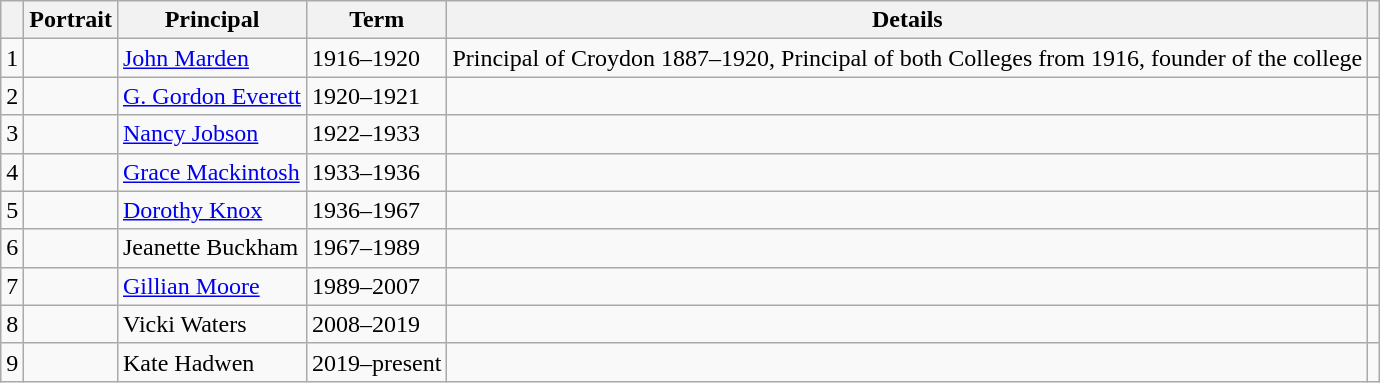<table class="wikitable">
<tr>
<th></th>
<th>Portrait</th>
<th>Principal</th>
<th>Term</th>
<th>Details</th>
<th></th>
</tr>
<tr>
<td>1</td>
<td></td>
<td><a href='#'>John Marden</a></td>
<td>1916–1920</td>
<td>Principal of Croydon 1887–1920, Principal of both Colleges from 1916, founder of the college</td>
<td></td>
</tr>
<tr>
<td>2</td>
<td></td>
<td><a href='#'>G. Gordon Everett</a></td>
<td>1920–1921</td>
<td></td>
<td></td>
</tr>
<tr>
<td>3</td>
<td></td>
<td><a href='#'>Nancy Jobson</a></td>
<td>1922–1933</td>
<td></td>
<td></td>
</tr>
<tr>
<td>4</td>
<td></td>
<td><a href='#'>Grace Mackintosh</a></td>
<td>1933–1936</td>
<td></td>
<td></td>
</tr>
<tr>
<td>5</td>
<td></td>
<td><a href='#'>Dorothy Knox</a></td>
<td>1936–1967</td>
<td></td>
<td></td>
</tr>
<tr>
<td>6</td>
<td></td>
<td>Jeanette Buckham</td>
<td>1967–1989</td>
<td></td>
<td></td>
</tr>
<tr>
<td>7</td>
<td></td>
<td><a href='#'>Gillian Moore</a></td>
<td>1989–2007</td>
<td></td>
<td></td>
</tr>
<tr>
<td>8</td>
<td></td>
<td>Vicki Waters</td>
<td>2008–2019</td>
<td></td>
<td></td>
</tr>
<tr>
<td>9</td>
<td></td>
<td>Kate Hadwen</td>
<td>2019–present</td>
<td></td>
<td></td>
</tr>
</table>
